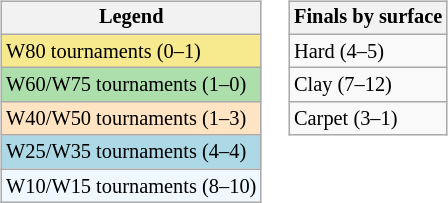<table>
<tr valign=top>
<td><br><table class=wikitable style="font-size:85%">
<tr>
<th>Legend</th>
</tr>
<tr style="background:#f7e98e;">
<td>W80 tournaments (0–1)</td>
</tr>
<tr style="background:#addfad;">
<td>W60/W75 tournaments (1–0)</td>
</tr>
<tr style="background:#ffe4c4;">
<td>W40/W50 tournaments (1–3)</td>
</tr>
<tr style="background:lightblue;">
<td>W25/W35 tournaments (4–4)</td>
</tr>
<tr style="background:#f0f8ff;">
<td>W10/W15 tournaments (8–10)</td>
</tr>
</table>
</td>
<td><br><table class=wikitable style="font-size:85%">
<tr>
<th>Finals by surface</th>
</tr>
<tr>
<td>Hard (4–5)</td>
</tr>
<tr>
<td>Clay (7–12)</td>
</tr>
<tr>
<td>Carpet (3–1)</td>
</tr>
</table>
</td>
</tr>
</table>
